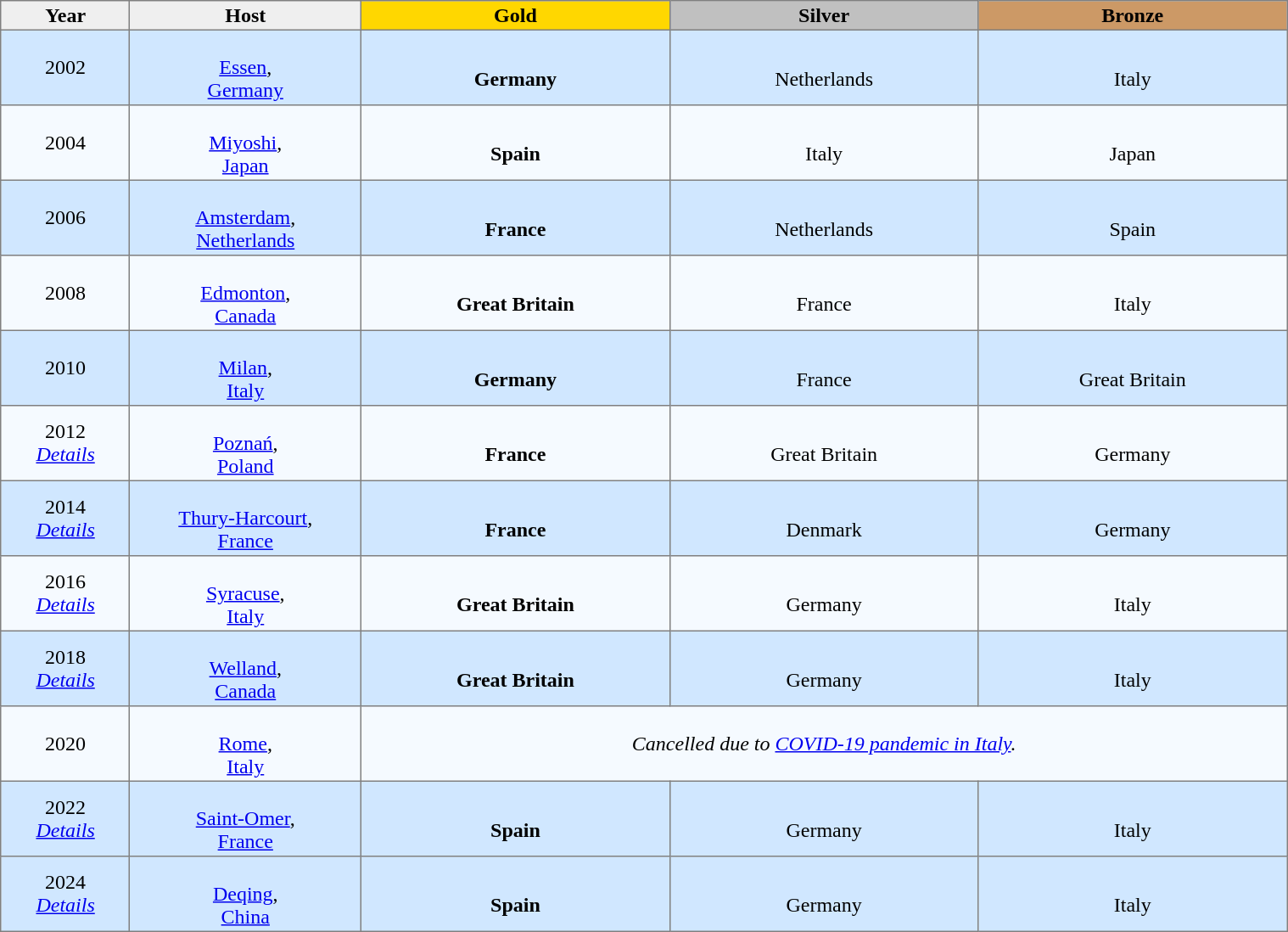<table class="toccolours" border="1" cellpadding="2" style="border-collapse: collapse; text-align: center; width: 80%; margin: 0 auto;">
<tr style="background: #efefef;">
<th width=10%>Year</th>
<th width=18%>Host</th>
<th style="width:24%; background:gold;">Gold</th>
<th style="width:24%; background:silver;">Silver</th>
<th style="width:24%; background:#c96;">Bronze</th>
</tr>
<tr style="background:#d0e7ff;">
<td>2002</td>
<td><br><a href='#'>Essen</a>,<br><a href='#'>Germany</a></td>
<td><br><strong>Germany</strong></td>
<td><br>Netherlands</td>
<td><br>Italy</td>
</tr>
<tr style="background:#f5faff;">
<td>2004</td>
<td><br><a href='#'>Miyoshi</a>,<br><a href='#'>Japan</a></td>
<td><br><strong>Spain</strong></td>
<td><br>Italy</td>
<td><br>Japan</td>
</tr>
<tr style="background:#d0e7ff;">
<td>2006</td>
<td><br><a href='#'>Amsterdam</a>,<br><a href='#'>Netherlands</a></td>
<td><br><strong>France</strong></td>
<td><br>Netherlands</td>
<td><br>Spain</td>
</tr>
<tr style="background:#f5faff;">
<td>2008</td>
<td><br><a href='#'>Edmonton</a>,<br><a href='#'>Canada</a></td>
<td><br><strong>Great Britain</strong></td>
<td><br>France</td>
<td><br>Italy</td>
</tr>
<tr style="background:#d0e7ff;">
<td>2010</td>
<td><br><a href='#'>Milan</a>,<br><a href='#'>Italy</a></td>
<td><br><strong>Germany</strong></td>
<td><br>France</td>
<td><br>Great Britain</td>
</tr>
<tr style="background:#f5faff;">
<td>2012 <br> <em><a href='#'>Details</a></em></td>
<td><br><a href='#'>Poznań</a>,<br><a href='#'>Poland</a></td>
<td><br><strong>France</strong></td>
<td><br>Great Britain</td>
<td><br>Germany</td>
</tr>
<tr style="background:#d0e7ff;">
<td>2014  <br> <em><a href='#'>Details</a></em></td>
<td><br><a href='#'>Thury-Harcourt</a>,<br><a href='#'>France</a></td>
<td><br><strong>France</strong></td>
<td><br>Denmark</td>
<td><br>Germany</td>
</tr>
<tr style="background:#f5faff;">
<td>2016 <br> <em><a href='#'>Details</a></em></td>
<td><br><a href='#'>Syracuse</a>,<br><a href='#'>Italy</a></td>
<td><br><strong>Great Britain</strong></td>
<td><br>Germany</td>
<td><br>Italy</td>
</tr>
<tr style="background:#d0e7ff;">
<td>2018 <br> <em><a href='#'>Details</a></em></td>
<td><br><a href='#'>Welland</a>,<br><a href='#'>Canada</a></td>
<td><br><strong>Great Britain</strong></td>
<td><br>Germany</td>
<td><br>Italy</td>
</tr>
<tr style="background:#f5faff;">
<td>2020</td>
<td><br><a href='#'>Rome</a>,<br><a href='#'>Italy</a></td>
<td colspan=4 align="center"><em>Cancelled due to <a href='#'>COVID-19 pandemic in Italy</a>.</em></td>
</tr>
<tr style="background:#d0e7ff;">
<td>2022 <br> <em><a href='#'>Details</a></em></td>
<td><br><a href='#'>Saint-Omer</a>,<br><a href='#'>France</a></td>
<td><br><strong>Spain</strong></td>
<td><br>Germany</td>
<td><br>Italy</td>
</tr>
<tr style="background:#d0e7ff;">
<td>2024 <br> <em><a href='#'>Details</a></em></td>
<td><br><a href='#'>Deqing</a>,<br><a href='#'>China</a></td>
<td><br><strong>Spain</strong></td>
<td><br>Germany</td>
<td><br>Italy</td>
</tr>
</table>
